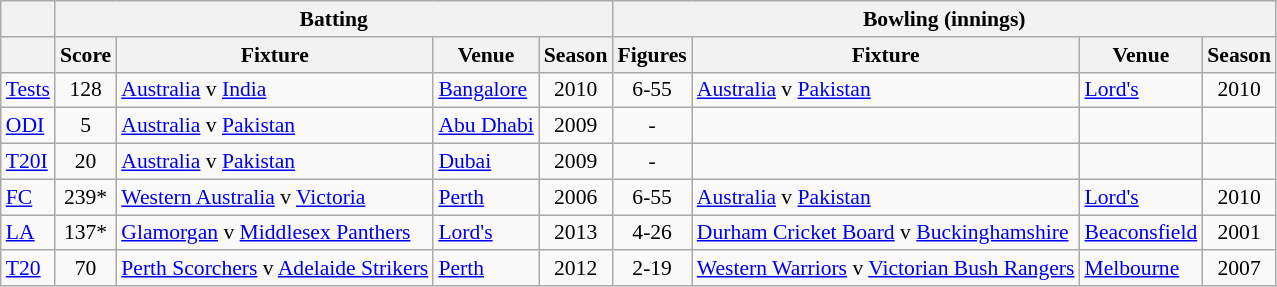<table class=wikitable style="font-size:90%">
<tr>
<th rowspan="1"></th>
<th colspan="4" rowspan="1">Batting</th>
<th colspan="4" rowspan="1">Bowling (innings)</th>
</tr>
<tr>
<th></th>
<th>Score</th>
<th>Fixture</th>
<th>Venue</th>
<th>Season</th>
<th>Figures</th>
<th>Fixture</th>
<th>Venue</th>
<th>Season</th>
</tr>
<tr>
<td><a href='#'>Tests</a></td>
<td align="center">128</td>
<td><a href='#'>Australia</a> v <a href='#'>India</a></td>
<td><a href='#'>Bangalore</a></td>
<td align="center">2010</td>
<td align="center">6-55</td>
<td><a href='#'>Australia</a> v <a href='#'>Pakistan</a></td>
<td><a href='#'>Lord's</a></td>
<td align="center">2010</td>
</tr>
<tr>
<td><a href='#'>ODI</a></td>
<td align="center">5</td>
<td><a href='#'>Australia</a> v <a href='#'>Pakistan</a></td>
<td><a href='#'>Abu Dhabi</a></td>
<td align="center">2009</td>
<td align="center">-</td>
<td></td>
<td></td>
<td align="center"></td>
</tr>
<tr>
<td><a href='#'>T20I</a></td>
<td align="center">20</td>
<td><a href='#'>Australia</a> v <a href='#'>Pakistan</a></td>
<td><a href='#'>Dubai</a></td>
<td align="center">2009</td>
<td align="center">-</td>
<td></td>
<td></td>
<td align="center"></td>
</tr>
<tr>
<td><a href='#'>FC</a></td>
<td align="center">239*</td>
<td><a href='#'>Western Australia</a> v <a href='#'>Victoria</a></td>
<td><a href='#'>Perth</a></td>
<td align="center">2006</td>
<td align="center">6-55</td>
<td><a href='#'>Australia</a> v <a href='#'>Pakistan</a></td>
<td><a href='#'>Lord's</a></td>
<td align="center">2010</td>
</tr>
<tr>
<td><a href='#'>LA</a></td>
<td align="center">137*</td>
<td><a href='#'>Glamorgan</a> v <a href='#'>Middlesex Panthers</a></td>
<td><a href='#'>Lord's</a></td>
<td align="center">2013</td>
<td align="center">4-26</td>
<td><a href='#'>Durham Cricket Board</a> v <a href='#'>Buckinghamshire</a></td>
<td><a href='#'>Beaconsfield</a></td>
<td align="center">2001</td>
</tr>
<tr>
<td><a href='#'>T20</a></td>
<td align="center">70</td>
<td><a href='#'>Perth Scorchers</a> v <a href='#'>Adelaide Strikers</a></td>
<td><a href='#'>Perth</a></td>
<td align="center">2012</td>
<td align="center">2-19</td>
<td><a href='#'>Western Warriors</a> v <a href='#'>Victorian Bush Rangers</a></td>
<td><a href='#'>Melbourne</a></td>
<td align="center">2007</td>
</tr>
</table>
